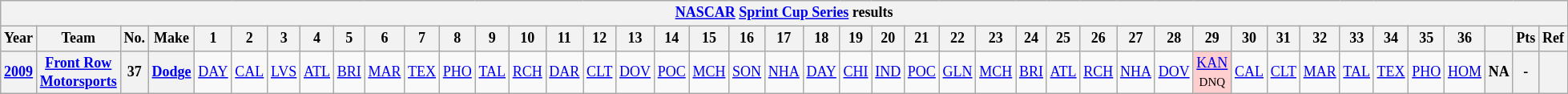<table class="wikitable" style="text-align:center; font-size:75%">
<tr>
<th colspan=45><a href='#'>NASCAR</a> <a href='#'>Sprint Cup Series</a> results</th>
</tr>
<tr>
<th>Year</th>
<th>Team</th>
<th>No.</th>
<th>Make</th>
<th>1</th>
<th>2</th>
<th>3</th>
<th>4</th>
<th>5</th>
<th>6</th>
<th>7</th>
<th>8</th>
<th>9</th>
<th>10</th>
<th>11</th>
<th>12</th>
<th>13</th>
<th>14</th>
<th>15</th>
<th>16</th>
<th>17</th>
<th>18</th>
<th>19</th>
<th>20</th>
<th>21</th>
<th>22</th>
<th>23</th>
<th>24</th>
<th>25</th>
<th>26</th>
<th>27</th>
<th>28</th>
<th>29</th>
<th>30</th>
<th>31</th>
<th>32</th>
<th>33</th>
<th>34</th>
<th>35</th>
<th>36</th>
<th></th>
<th>Pts</th>
<th>Ref</th>
</tr>
<tr>
<th><a href='#'>2009</a></th>
<th><a href='#'>Front Row Motorsports</a></th>
<th>37</th>
<th><a href='#'>Dodge</a></th>
<td><a href='#'>DAY</a></td>
<td><a href='#'>CAL</a></td>
<td><a href='#'>LVS</a></td>
<td><a href='#'>ATL</a></td>
<td><a href='#'>BRI</a></td>
<td><a href='#'>MAR</a></td>
<td><a href='#'>TEX</a></td>
<td><a href='#'>PHO</a></td>
<td><a href='#'>TAL</a></td>
<td><a href='#'>RCH</a></td>
<td><a href='#'>DAR</a></td>
<td><a href='#'>CLT</a></td>
<td><a href='#'>DOV</a></td>
<td><a href='#'>POC</a></td>
<td><a href='#'>MCH</a></td>
<td><a href='#'>SON</a></td>
<td><a href='#'>NHA</a></td>
<td><a href='#'>DAY</a></td>
<td><a href='#'>CHI</a></td>
<td><a href='#'>IND</a></td>
<td><a href='#'>POC</a></td>
<td><a href='#'>GLN</a></td>
<td><a href='#'>MCH</a></td>
<td><a href='#'>BRI</a></td>
<td><a href='#'>ATL</a></td>
<td><a href='#'>RCH</a></td>
<td><a href='#'>NHA</a></td>
<td><a href='#'>DOV</a></td>
<td style="background:#FFCFCF;"><a href='#'>KAN</a><br><small>DNQ</small></td>
<td><a href='#'>CAL</a></td>
<td><a href='#'>CLT</a></td>
<td><a href='#'>MAR</a></td>
<td><a href='#'>TAL</a></td>
<td><a href='#'>TEX</a></td>
<td><a href='#'>PHO</a></td>
<td><a href='#'>HOM</a></td>
<th>NA</th>
<th>-</th>
<th></th>
</tr>
</table>
